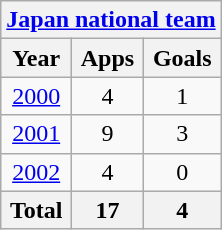<table class="wikitable" style="text-align:center">
<tr>
<th colspan=3><a href='#'>Japan national team</a></th>
</tr>
<tr>
<th>Year</th>
<th>Apps</th>
<th>Goals</th>
</tr>
<tr>
<td><a href='#'>2000</a></td>
<td>4</td>
<td>1</td>
</tr>
<tr>
<td><a href='#'>2001</a></td>
<td>9</td>
<td>3</td>
</tr>
<tr>
<td><a href='#'>2002</a></td>
<td>4</td>
<td>0</td>
</tr>
<tr>
<th>Total</th>
<th>17</th>
<th>4</th>
</tr>
</table>
